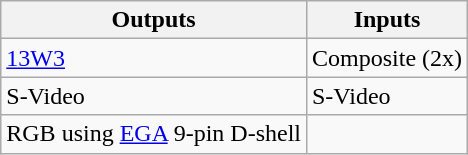<table class="wikitable">
<tr>
<th>Outputs</th>
<th>Inputs</th>
</tr>
<tr>
<td><a href='#'>13W3</a></td>
<td>Composite (2x)</td>
</tr>
<tr>
<td>S-Video</td>
<td>S-Video</td>
</tr>
<tr>
<td>RGB using <a href='#'>EGA</a> 9-pin D-shell</td>
<td></td>
</tr>
</table>
